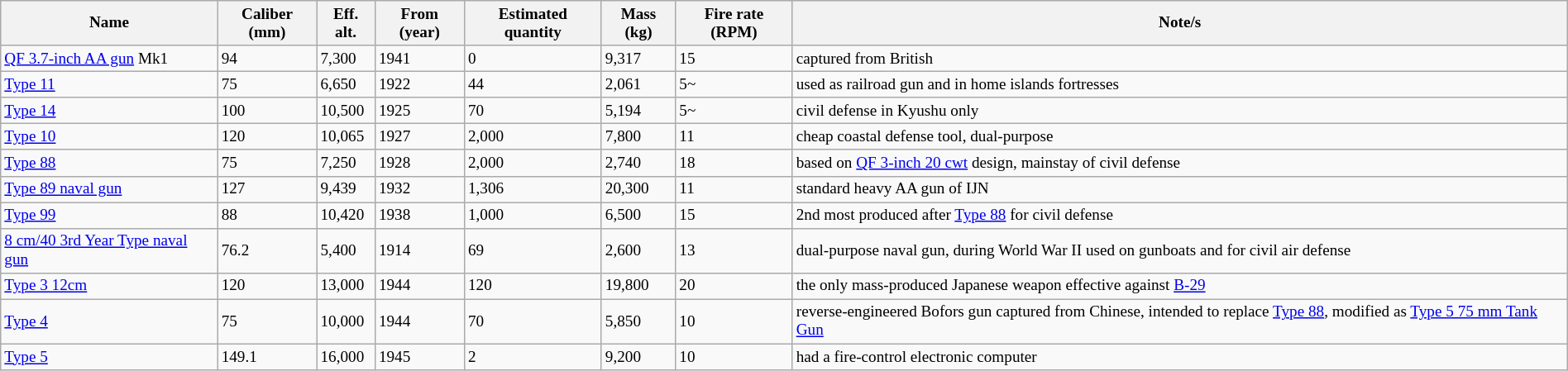<table class="wikitable sortable" style="margin:left; width:100%; font-size:80%; border-collapse:collapse;">
<tr>
<th>Name</th>
<th>Caliber (mm)</th>
<th>Eff. alt.</th>
<th>From (year)</th>
<th>Estimated quantity</th>
<th>Mass (kg)</th>
<th>Fire rate (RPM)</th>
<th>Note/s</th>
</tr>
<tr>
<td><a href='#'>QF 3.7-inch AA gun</a> Mk1</td>
<td>94</td>
<td>7,300</td>
<td>1941</td>
<td>0</td>
<td>9,317</td>
<td>15</td>
<td>captured from British</td>
</tr>
<tr>
<td><a href='#'>Type 11</a></td>
<td>75</td>
<td>6,650</td>
<td>1922</td>
<td>44</td>
<td>2,061</td>
<td>5~</td>
<td>used as railroad gun and in home islands fortresses</td>
</tr>
<tr>
<td><a href='#'>Type 14</a></td>
<td>100</td>
<td>10,500</td>
<td>1925</td>
<td>70</td>
<td>5,194</td>
<td>5~</td>
<td>civil defense in Kyushu only</td>
</tr>
<tr>
<td><a href='#'>Type 10</a></td>
<td>120</td>
<td>10,065</td>
<td>1927</td>
<td>2,000</td>
<td>7,800</td>
<td>11</td>
<td>cheap coastal defense tool, dual-purpose</td>
</tr>
<tr>
<td><a href='#'>Type 88</a></td>
<td>75</td>
<td>7,250</td>
<td>1928</td>
<td>2,000</td>
<td>2,740</td>
<td>18</td>
<td>based on <a href='#'>QF 3-inch 20 cwt</a> design, mainstay of civil defense</td>
</tr>
<tr>
<td><a href='#'>Type 89 naval gun</a></td>
<td>127</td>
<td>9,439</td>
<td>1932</td>
<td>1,306</td>
<td>20,300</td>
<td>11</td>
<td>standard heavy AA gun of IJN</td>
</tr>
<tr>
<td><a href='#'>Type 99</a></td>
<td>88</td>
<td>10,420</td>
<td>1938</td>
<td>1,000</td>
<td>6,500</td>
<td>15</td>
<td>2nd most produced after <a href='#'>Type 88</a> for civil defense</td>
</tr>
<tr>
<td><a href='#'>8 cm/40 3rd Year Type naval gun</a></td>
<td>76.2</td>
<td>5,400</td>
<td>1914</td>
<td>69</td>
<td>2,600</td>
<td>13</td>
<td>dual-purpose naval gun, during World War II used on gunboats and for civil air defense</td>
</tr>
<tr>
<td><a href='#'>Type 3 12cm</a></td>
<td>120</td>
<td>13,000</td>
<td>1944</td>
<td>120</td>
<td>19,800</td>
<td>20</td>
<td>the only mass-produced Japanese weapon effective against <a href='#'>B-29</a></td>
</tr>
<tr>
<td><a href='#'>Type 4</a></td>
<td>75</td>
<td>10,000</td>
<td>1944</td>
<td>70</td>
<td>5,850</td>
<td>10</td>
<td>reverse-engineered Bofors gun captured from Chinese, intended to replace <a href='#'>Type 88</a>, modified as <a href='#'>Type 5 75 mm Tank Gun</a></td>
</tr>
<tr>
<td><a href='#'>Type 5</a></td>
<td>149.1</td>
<td>16,000</td>
<td>1945</td>
<td>2</td>
<td>9,200</td>
<td>10</td>
<td>had a fire-control electronic computer</td>
</tr>
</table>
